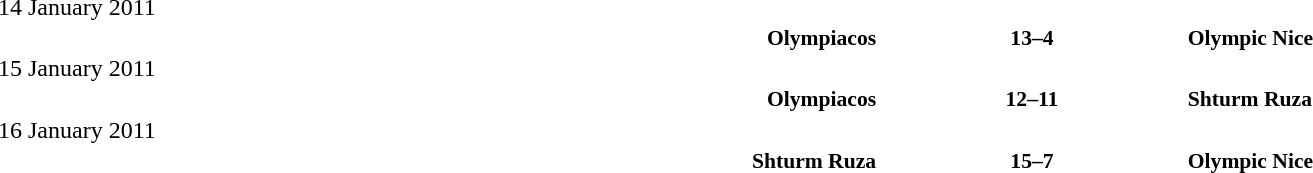<table width=100% cellspacing=1>
<tr>
<th></th>
<th></th>
<th></th>
</tr>
<tr>
<td>14 January 2011</td>
</tr>
<tr style=font-size:90%>
<td align=right><strong>Olympiacos</strong></td>
<td align=center><strong>13–4</strong></td>
<td><strong>Olympic Nice</strong></td>
</tr>
<tr>
<td>15 January 2011</td>
</tr>
<tr style=font-size:90%>
<td align=right><strong>Olympiacos</strong></td>
<td align=center><strong>12–11</strong></td>
<td><strong>Shturm Ruza</strong></td>
</tr>
<tr>
<td>16 January 2011</td>
</tr>
<tr style=font-size:90%>
<td align=right><strong>Shturm Ruza</strong></td>
<td align=center><strong>15–7</strong></td>
<td><strong>Olympic Nice</strong></td>
</tr>
</table>
